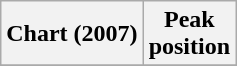<table class="wikitable sortable plainrowheaders" style="text-align:center">
<tr>
<th scope="col">Chart (2007)</th>
<th scope="col">Peak<br>position</th>
</tr>
<tr>
</tr>
</table>
